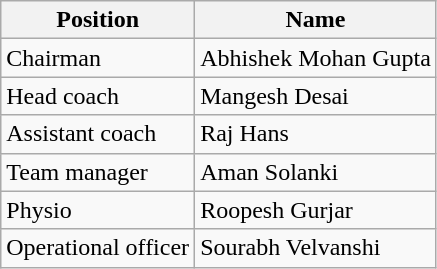<table class="wikitable">
<tr>
<th>Position</th>
<th>Name</th>
</tr>
<tr>
<td>Chairman</td>
<td> Abhishek Mohan Gupta</td>
</tr>
<tr>
<td>Head coach</td>
<td> Mangesh Desai</td>
</tr>
<tr>
<td>Assistant coach</td>
<td> Raj Hans</td>
</tr>
<tr>
<td>Team manager</td>
<td> Aman Solanki</td>
</tr>
<tr>
<td>Physio</td>
<td> Roopesh Gurjar</td>
</tr>
<tr>
<td>Operational officer</td>
<td> Sourabh Velvanshi</td>
</tr>
</table>
